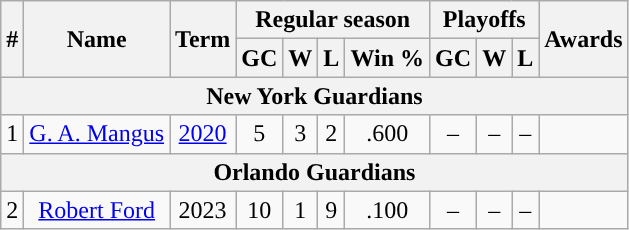<table class="wikitable" style="text-align:center">
<tr>
<th rowspan="2">#</th>
<th rowspan="2">Name</th>
<th rowspan="2">Term</th>
<th colspan="4">Regular season</th>
<th colspan="3">Playoffs</th>
<th rowspan="2">Awards</th>
</tr>
<tr>
<th>GC</th>
<th>W</th>
<th>L</th>
<th>Win %</th>
<th>GC</th>
<th>W</th>
<th>L</th>
</tr>
<tr>
<th colspan="11">New York Guardians</th>
</tr>
<tr>
<td>1</td>
<td><a href='#'>G. A. Mangus</a></td>
<td><a href='#'>2020</a></td>
<td>5</td>
<td>3</td>
<td>2</td>
<td>.600</td>
<td>–</td>
<td>–</td>
<td>–</td>
<td></td>
</tr>
<tr>
<th colspan="11">Orlando Guardians</th>
</tr>
<tr>
<td>2</td>
<td><a href='#'>Robert Ford</a></td>
<td>2023</td>
<td>10</td>
<td>1</td>
<td>9</td>
<td>.100</td>
<td>–</td>
<td>–</td>
<td>–</td>
<td></td>
</tr>
</table>
